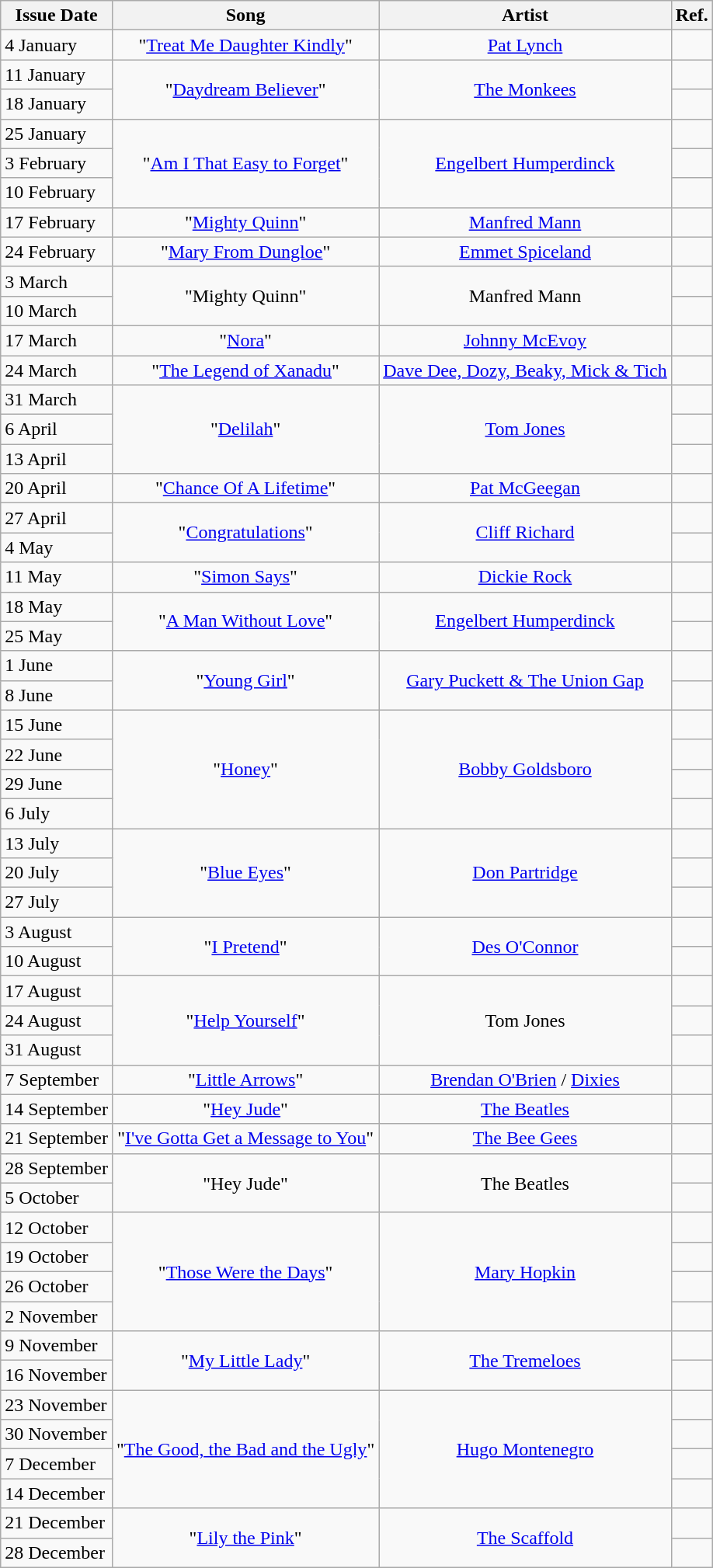<table class="wikitable">
<tr>
<th>Issue Date</th>
<th>Song</th>
<th>Artist</th>
<th>Ref.</th>
</tr>
<tr>
<td>4 January</td>
<td align=center>"<a href='#'>Treat Me Daughter Kindly</a>"</td>
<td align=center><a href='#'>Pat Lynch</a></td>
<td></td>
</tr>
<tr>
<td>11 January</td>
<td rowspan=2 align=center>"<a href='#'>Daydream Believer</a>"</td>
<td rowspan=2 align=center><a href='#'>The Monkees</a></td>
<td></td>
</tr>
<tr>
<td>18 January</td>
<td></td>
</tr>
<tr>
<td>25 January</td>
<td rowspan=3 align=center>"<a href='#'>Am I That Easy to Forget</a>"</td>
<td rowspan=3 align=center><a href='#'>Engelbert Humperdinck</a></td>
<td></td>
</tr>
<tr>
<td>3 February</td>
<td></td>
</tr>
<tr>
<td>10 February</td>
<td></td>
</tr>
<tr>
<td>17 February</td>
<td align=center>"<a href='#'>Mighty Quinn</a>"</td>
<td align=center><a href='#'>Manfred Mann</a></td>
<td></td>
</tr>
<tr>
<td>24 February</td>
<td align=center>"<a href='#'>Mary From Dungloe</a>"</td>
<td align=center><a href='#'>Emmet Spiceland</a></td>
<td></td>
</tr>
<tr>
<td>3 March</td>
<td rowspan=2 align=center>"Mighty Quinn"</td>
<td rowspan=2 align=center>Manfred Mann</td>
<td></td>
</tr>
<tr>
<td>10 March</td>
<td></td>
</tr>
<tr>
<td>17 March</td>
<td align=center>"<a href='#'>Nora</a>"</td>
<td align=center><a href='#'>Johnny McEvoy</a></td>
<td></td>
</tr>
<tr>
<td>24 March</td>
<td align=center>"<a href='#'>The Legend of Xanadu</a>"</td>
<td align=center><a href='#'>Dave Dee, Dozy, Beaky, Mick & Tich</a></td>
<td></td>
</tr>
<tr>
<td>31 March</td>
<td rowspan=3 align=center>"<a href='#'>Delilah</a>"</td>
<td rowspan=3 align=center><a href='#'>Tom Jones</a></td>
<td></td>
</tr>
<tr>
<td>6 April</td>
<td></td>
</tr>
<tr>
<td>13 April</td>
<td></td>
</tr>
<tr>
<td>20 April</td>
<td align=center>"<a href='#'>Chance Of A Lifetime</a>"</td>
<td align=center><a href='#'>Pat McGeegan</a></td>
<td></td>
</tr>
<tr>
<td>27 April</td>
<td rowspan=2 align=center>"<a href='#'>Congratulations</a>"</td>
<td rowspan=2 align=center><a href='#'>Cliff Richard</a></td>
<td></td>
</tr>
<tr>
<td>4 May</td>
<td></td>
</tr>
<tr>
<td>11 May</td>
<td align=center>"<a href='#'>Simon Says</a>"</td>
<td align=center><a href='#'>Dickie Rock</a></td>
<td></td>
</tr>
<tr>
<td>18 May</td>
<td rowspan=2 align=center>"<a href='#'>A Man Without Love</a>"</td>
<td rowspan=2 align=center><a href='#'>Engelbert Humperdinck</a></td>
<td></td>
</tr>
<tr>
<td>25 May</td>
<td></td>
</tr>
<tr>
<td>1 June</td>
<td rowspan=2 align=center>"<a href='#'>Young Girl</a>"</td>
<td rowspan=2 align=center><a href='#'>Gary Puckett & The Union Gap</a></td>
<td></td>
</tr>
<tr>
<td>8 June</td>
<td></td>
</tr>
<tr>
<td>15 June</td>
<td rowspan=4 align=center>"<a href='#'>Honey</a>"</td>
<td rowspan=4 align=center><a href='#'>Bobby Goldsboro</a></td>
<td></td>
</tr>
<tr>
<td>22 June</td>
<td></td>
</tr>
<tr>
<td>29 June</td>
<td></td>
</tr>
<tr>
<td>6 July</td>
<td></td>
</tr>
<tr>
<td>13 July</td>
<td rowspan=3 align=center>"<a href='#'>Blue Eyes</a>"</td>
<td rowspan=3 align=center><a href='#'>Don Partridge</a></td>
<td></td>
</tr>
<tr>
<td>20 July</td>
<td></td>
</tr>
<tr>
<td>27 July</td>
<td></td>
</tr>
<tr>
<td>3 August</td>
<td rowspan=2 align=center>"<a href='#'>I Pretend</a>"</td>
<td rowspan=2 align=center><a href='#'>Des O'Connor</a></td>
<td></td>
</tr>
<tr>
<td>10 August</td>
<td></td>
</tr>
<tr>
<td>17 August</td>
<td rowspan=3 align=center>"<a href='#'>Help Yourself</a>"</td>
<td rowspan=3 align=center>Tom Jones</td>
<td></td>
</tr>
<tr>
<td>24 August</td>
<td></td>
</tr>
<tr>
<td>31 August</td>
<td></td>
</tr>
<tr>
<td>7 September</td>
<td align=center>"<a href='#'>Little Arrows</a>"</td>
<td align=center><a href='#'>Brendan O'Brien</a> / <a href='#'>Dixies</a></td>
<td></td>
</tr>
<tr>
<td>14 September</td>
<td align=center>"<a href='#'>Hey Jude</a>"</td>
<td align=center><a href='#'>The Beatles</a></td>
<td></td>
</tr>
<tr>
<td>21 September</td>
<td align=center>"<a href='#'>I've Gotta Get a Message to You</a>"</td>
<td align=center><a href='#'>The Bee Gees</a></td>
<td></td>
</tr>
<tr>
<td>28 September</td>
<td rowspan=2 align=center>"Hey Jude"</td>
<td rowspan=2 align=center>The Beatles</td>
<td></td>
</tr>
<tr>
<td>5 October</td>
<td></td>
</tr>
<tr>
<td>12 October</td>
<td rowspan=4 align=center>"<a href='#'>Those Were the Days</a>"</td>
<td rowspan=4 align=center><a href='#'>Mary Hopkin</a></td>
<td></td>
</tr>
<tr>
<td>19 October</td>
<td></td>
</tr>
<tr>
<td>26 October</td>
<td></td>
</tr>
<tr>
<td>2 November</td>
<td></td>
</tr>
<tr>
<td>9 November</td>
<td rowspan=2 align=center>"<a href='#'>My Little Lady</a>"</td>
<td rowspan=2 align=center><a href='#'>The Tremeloes</a></td>
<td></td>
</tr>
<tr>
<td>16 November</td>
<td></td>
</tr>
<tr>
<td>23 November</td>
<td rowspan=4 align=center>"<a href='#'>The Good, the Bad and the Ugly</a>"</td>
<td rowspan=4 align=center><a href='#'>Hugo Montenegro</a></td>
<td></td>
</tr>
<tr>
<td>30 November</td>
<td></td>
</tr>
<tr>
<td>7 December</td>
<td></td>
</tr>
<tr>
<td>14 December</td>
<td></td>
</tr>
<tr>
<td>21 December</td>
<td rowspan=2 align=center>"<a href='#'>Lily the Pink</a>"</td>
<td rowspan=2 align=center><a href='#'>The Scaffold</a></td>
<td></td>
</tr>
<tr>
<td>28 December</td>
<td></td>
</tr>
</table>
